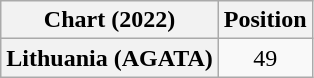<table class="wikitable plainrowheaders" style="text-align:center;">
<tr>
<th>Chart (2022)</th>
<th>Position</th>
</tr>
<tr>
<th scope="row">Lithuania (AGATA)</th>
<td>49</td>
</tr>
</table>
